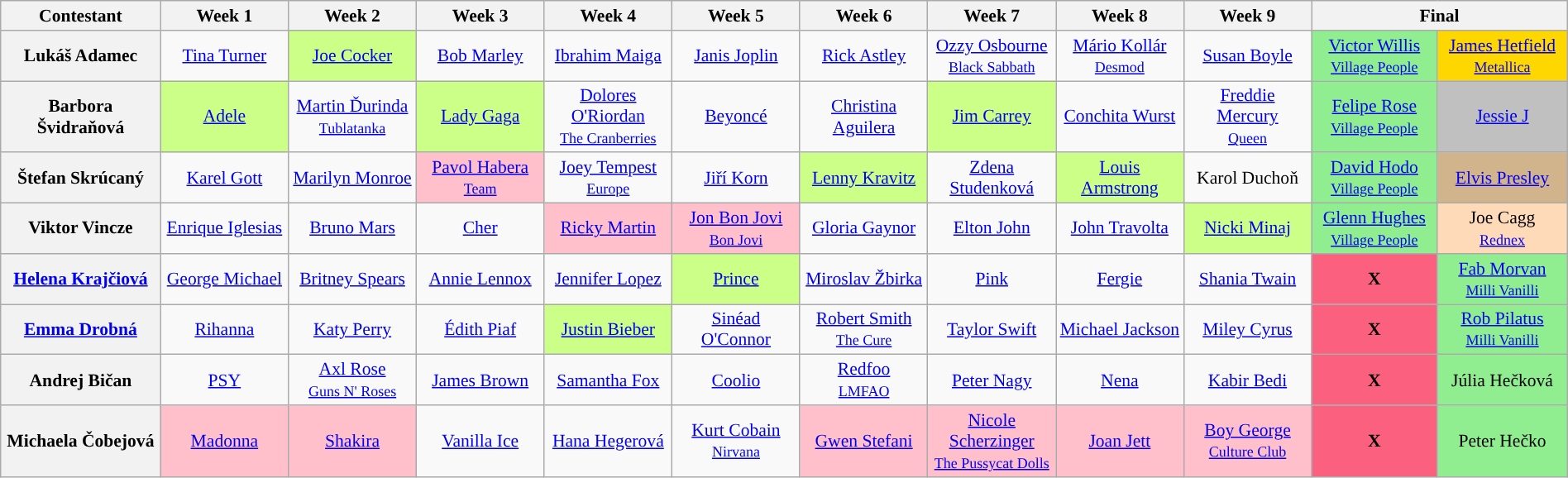<table class="wikitable" style="font-size:90%; text-align:center; margin-left: auto; margin-right: auto">
<tr>
<th style="width: 10%;">Contestant</th>
<th style="width: 8%;">Week 1</th>
<th style="width: 8%;">Week 2</th>
<th style="width: 8%;">Week 3</th>
<th style="width: 8%;">Week 4</th>
<th style="width: 8%;">Week 5</th>
<th style="width: 8%;">Week 6</th>
<th style="width: 8%;">Week 7</th>
<th style="width: 8%;">Week 8</th>
<th style="width: 8%;">Week 9</th>
<th colspan="2" style="width: 16%;">Final</th>
</tr>
<tr>
<th>Lukáš Adamec</th>
<td><a href='#'>Tina Turner</a></td>
<td style="background:#ccff88"><a href='#'>Joe Cocker</a></td>
<td><a href='#'>Bob Marley</a></td>
<td><a href='#'>Ibrahim Maiga</a></td>
<td><a href='#'>Janis Joplin</a></td>
<td><a href='#'>Rick Astley</a></td>
<td><a href='#'>Ozzy Osbourne</a> <br><small><a href='#'>Black Sabbath</a></small></td>
<td><a href='#'>Mário Kollár</a> <br><small><a href='#'>Desmod</a></small></td>
<td><a href='#'>Susan Boyle</a></td>
<td style="background:lightgreen"><a href='#'>Victor Willis</a> <br><small><a href='#'>Village People</a></small></td>
<td style="background:gold;"><a href='#'>James Hetfield</a> <br><small><a href='#'>Metallica</a></small></td>
</tr>
<tr>
<th>Barbora Švidraňová</th>
<td style="background:#ccff88"><a href='#'>Adele</a></td>
<td><a href='#'>Martin Ďurinda</a> <br><small><a href='#'>Tublatanka</a></small></td>
<td style="background:#ccff88"><a href='#'>Lady Gaga</a></td>
<td><a href='#'>Dolores O'Riordan</a> <br><small><a href='#'>The Cranberries</a></small></td>
<td><a href='#'>Beyoncé</a></td>
<td><a href='#'>Christina Aguilera</a></td>
<td style="background:#ccff88"><a href='#'>Jim Carrey</a></td>
<td><a href='#'>Conchita Wurst</a></td>
<td><a href='#'>Freddie Mercury</a> <br><small><a href='#'>Queen</a></small></td>
<td style="background:lightgreen"><a href='#'>Felipe Rose</a> <br><small><a href='#'>Village People</a></small></td>
<td style="background:silver;"><a href='#'>Jessie J</a></td>
</tr>
<tr>
<th>Štefan Skrúcaný</th>
<td><a href='#'>Karel Gott</a></td>
<td><a href='#'>Marilyn Monroe</a></td>
<td style="background:pink"><a href='#'>Pavol Habera</a> <br><small><a href='#'>Team</a></small></td>
<td><a href='#'>Joey Tempest</a> <br><small><a href='#'>Europe</a></small></td>
<td><a href='#'>Jiří Korn</a></td>
<td style="background:#ccff88"><a href='#'>Lenny Kravitz</a></td>
<td><a href='#'>Zdena Studenková</a></td>
<td style="background:#ccff88"><a href='#'>Louis Armstrong</a></td>
<td>Karol Duchoň</td>
<td style="background:lightgreen"><a href='#'>David Hodo</a> <br><small><a href='#'>Village People</a></small></td>
<td style="background:tan"><a href='#'>Elvis Presley</a></td>
</tr>
<tr>
<th>Viktor Vincze</th>
<td><a href='#'>Enrique Iglesias</a></td>
<td><a href='#'>Bruno Mars</a></td>
<td><a href='#'>Cher</a></td>
<td style="background:pink"><a href='#'>Ricky Martin</a></td>
<td style="background:pink"><a href='#'>Jon Bon Jovi</a> <br><small><a href='#'>Bon Jovi</a></small></td>
<td><a href='#'>Gloria Gaynor</a></td>
<td><a href='#'>Elton John</a></td>
<td><a href='#'>John Travolta</a></td>
<td style="background:#ccff88"><a href='#'>Nicki Minaj</a></td>
<td style="background:lightgreen"><a href='#'>Glenn Hughes</a> <br><small><a href='#'>Village People</a></small></td>
<td style="background:peachpuff">Joe Cagg <br><small><a href='#'>Rednex</a></small></td>
</tr>
<tr>
<th><a href='#'>Helena Krajčiová</a></th>
<td><a href='#'>George Michael</a></td>
<td><a href='#'>Britney Spears</a></td>
<td><a href='#'>Annie Lennox</a></td>
<td><a href='#'>Jennifer Lopez</a></td>
<td style="background:#ccff88"><a href='#'>Prince</a></td>
<td><a href='#'>Miroslav Žbirka</a></td>
<td><a href='#'>Pink</a></td>
<td><a href='#'>Fergie</a></td>
<td><a href='#'>Shania Twain</a></td>
<td style="background:#FB607F"><strong>X</strong></td>
<td style="background:lightgreen"><a href='#'>Fab Morvan</a> <br><small><a href='#'>Milli Vanilli</a></small></td>
</tr>
<tr>
<th><a href='#'>Emma Drobná</a></th>
<td><a href='#'>Rihanna</a></td>
<td><a href='#'>Katy Perry</a></td>
<td><a href='#'>Édith Piaf</a></td>
<td style="background:#ccff88"><a href='#'>Justin Bieber</a></td>
<td><a href='#'>Sinéad O'Connor</a></td>
<td><a href='#'>Robert Smith</a> <br><small><a href='#'>The Cure</a></small></td>
<td><a href='#'>Taylor Swift</a></td>
<td><a href='#'>Michael Jackson</a></td>
<td><a href='#'>Miley Cyrus</a></td>
<td style="background:#FB607F"><strong>X</strong></td>
<td style="background:lightgreen"><a href='#'>Rob Pilatus</a> <br><small><a href='#'>Milli Vanilli</a></small></td>
</tr>
<tr>
<th>Andrej Bičan</th>
<td><a href='#'>PSY</a></td>
<td><a href='#'>Axl Rose</a> <br><small><a href='#'>Guns N' Roses</a></small></td>
<td><a href='#'>James Brown</a></td>
<td><a href='#'>Samantha Fox</a></td>
<td><a href='#'>Coolio</a></td>
<td><a href='#'>Redfoo</a> <br><small><a href='#'>LMFAO</a></small></td>
<td><a href='#'>Peter Nagy</a></td>
<td><a href='#'>Nena</a></td>
<td><a href='#'>Kabir Bedi</a></td>
<td style="background:#FB607F"><strong>X</strong></td>
<td style="background:lightgreen">Júlia Hečková</td>
</tr>
<tr>
<th>Michaela Čobejová</th>
<td style="background:pink"><a href='#'>Madonna</a></td>
<td style="background:pink"><a href='#'>Shakira</a></td>
<td><a href='#'>Vanilla Ice</a></td>
<td><a href='#'>Hana Hegerová</a></td>
<td><a href='#'>Kurt Cobain</a> <br><small><a href='#'>Nirvana</a></small></td>
<td style="background:pink"><a href='#'>Gwen Stefani</a></td>
<td style="background:pink"><a href='#'>Nicole Scherzinger</a><br><small><a href='#'>The Pussycat Dolls</a></small></td>
<td style="background:pink"><a href='#'>Joan Jett</a></td>
<td style="background:pink"><a href='#'>Boy George</a> <br><small><a href='#'>Culture Club</a></small></td>
<td style="background:#FB607F"><strong>X</strong></td>
<td style="background:lightgreen">Peter Hečko</td>
</tr>
</table>
